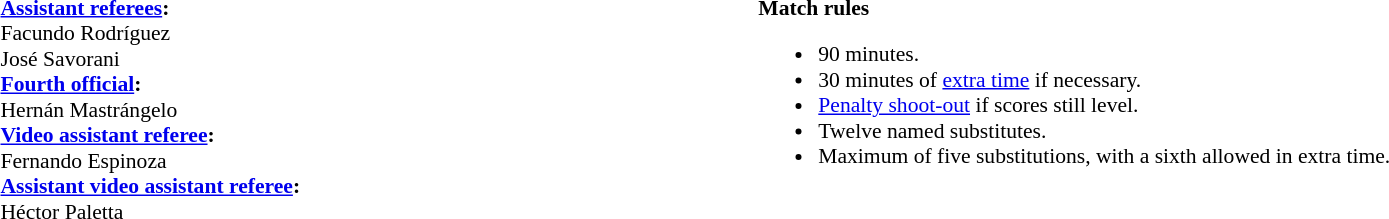<table width=100% style="font-size: 90%">
<tr>
<td><br><strong><a href='#'>Assistant referees</a>:</strong>
<br>Facundo Rodríguez
<br>José Savorani
<br><strong><a href='#'>Fourth official</a>:</strong>
<br>Hernán Mastrángelo
<br><strong><a href='#'>Video assistant referee</a>:</strong>
<br>Fernando Espinoza
<br><strong><a href='#'>Assistant video assistant referee</a>:</strong>
<br>Héctor Paletta</td>
<td style="width:60%; vertical-align:top"><br><strong>Match rules</strong><ul><li>90 minutes.</li><li>30 minutes of <a href='#'>extra time</a> if necessary.</li><li><a href='#'>Penalty shoot-out</a> if scores still level.</li><li>Twelve named substitutes.</li><li>Maximum of five substitutions, with a sixth allowed in extra time.</li></ul></td>
</tr>
</table>
